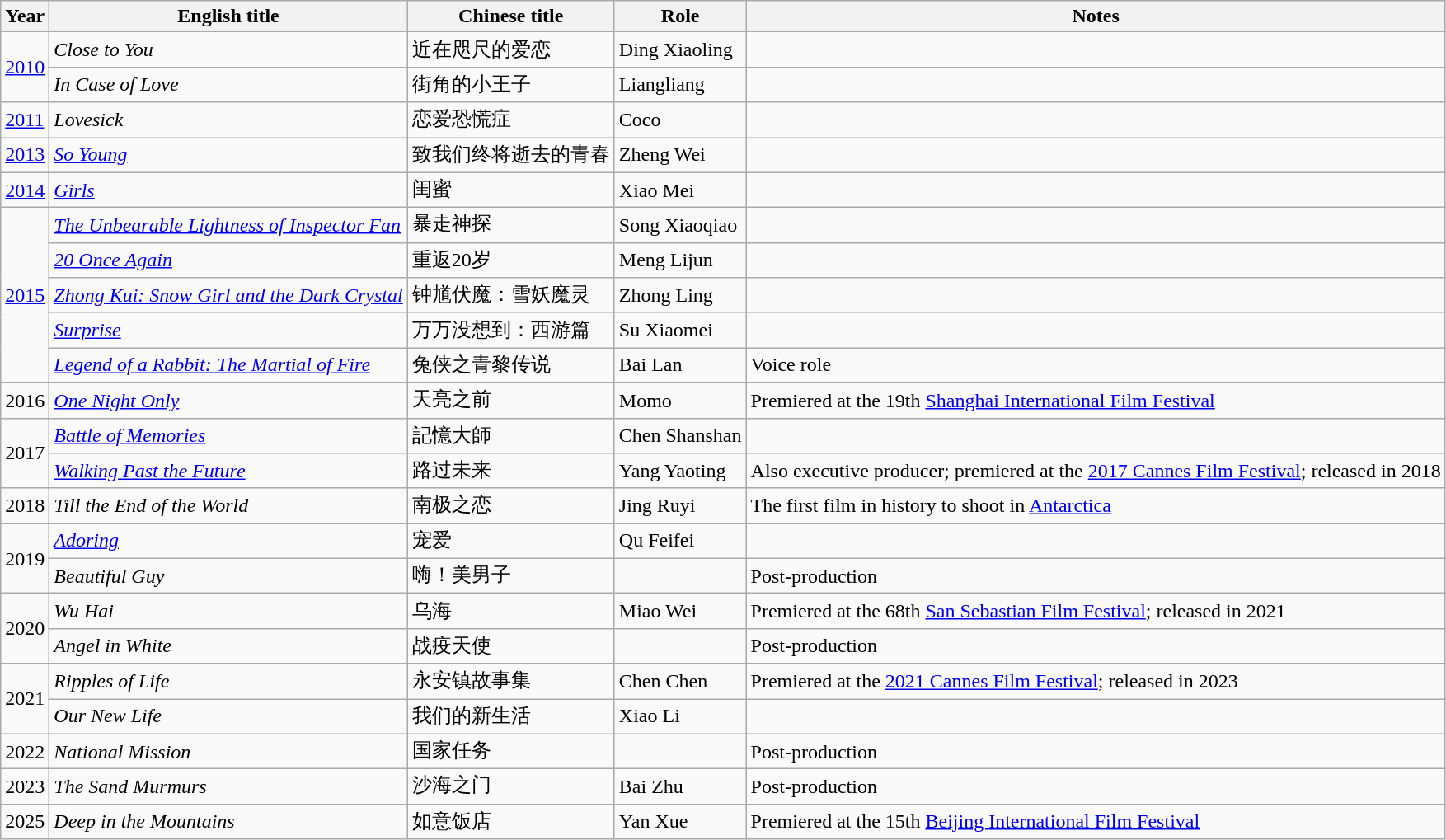<table class="wikitable">
<tr>
<th>Year</th>
<th>English title</th>
<th>Chinese title</th>
<th>Role</th>
<th>Notes</th>
</tr>
<tr>
<td rowspan=2><a href='#'>2010</a></td>
<td><em>Close to You</em></td>
<td>近在咫尺的爱恋</td>
<td>Ding Xiaoling</td>
<td></td>
</tr>
<tr>
<td><em>In Case of Love</em></td>
<td>街角的小王子</td>
<td>Liangliang</td>
<td></td>
</tr>
<tr>
<td><a href='#'>2011</a></td>
<td><em>Lovesick</em></td>
<td>恋爱恐慌症</td>
<td>Coco</td>
<td></td>
</tr>
<tr>
<td><a href='#'>2013</a></td>
<td><em><a href='#'>So Young</a></em></td>
<td>致我们终将逝去的青春</td>
<td>Zheng Wei</td>
<td></td>
</tr>
<tr>
<td><a href='#'>2014</a></td>
<td><em><a href='#'>Girls</a></em></td>
<td>闺蜜</td>
<td>Xiao Mei</td>
<td></td>
</tr>
<tr>
<td rowspan=5><a href='#'>2015</a></td>
<td><em><a href='#'>The Unbearable Lightness of Inspector Fan</a></em></td>
<td>暴走神探</td>
<td>Song Xiaoqiao</td>
<td></td>
</tr>
<tr>
<td><em><a href='#'>20 Once Again</a></em></td>
<td>重返20岁</td>
<td>Meng Lijun</td>
<td></td>
</tr>
<tr>
<td><em><a href='#'>Zhong Kui: Snow Girl and the Dark Crystal</a></em></td>
<td>钟馗伏魔：雪妖魔灵</td>
<td>Zhong Ling</td>
<td></td>
</tr>
<tr>
<td><em><a href='#'>Surprise</a></em></td>
<td>万万没想到：西游篇</td>
<td>Su Xiaomei</td>
<td></td>
</tr>
<tr>
<td><em><a href='#'>Legend of a Rabbit: The Martial of Fire</a></em></td>
<td>兔侠之青黎传说</td>
<td>Bai Lan</td>
<td>Voice role </td>
</tr>
<tr>
<td>2016</td>
<td><em><a href='#'>One Night Only</a></em></td>
<td>天亮之前</td>
<td>Momo</td>
<td>Premiered at the 19th <a href='#'>Shanghai International Film Festival</a></td>
</tr>
<tr>
<td rowspan=2>2017</td>
<td><em><a href='#'>Battle of Memories</a></em></td>
<td>記憶大師</td>
<td>Chen Shanshan</td>
<td></td>
</tr>
<tr>
<td><em><a href='#'>Walking Past the Future</a></em></td>
<td>路过未来</td>
<td>Yang Yaoting</td>
<td>Also executive producer; premiered at the <a href='#'>2017 Cannes Film Festival</a>; released in 2018 </td>
</tr>
<tr>
<td>2018</td>
<td><em>Till the End of the World</em></td>
<td>南极之恋</td>
<td>Jing Ruyi</td>
<td>The first film in history to shoot in <a href='#'>Antarctica</a></td>
</tr>
<tr>
<td rowspan=2>2019</td>
<td><em><a href='#'>Adoring</a></em></td>
<td>宠爱</td>
<td>Qu Feifei</td>
<td></td>
</tr>
<tr>
<td><em>Beautiful Guy</em></td>
<td>嗨！美男子</td>
<td></td>
<td>Post-production</td>
</tr>
<tr>
<td rowspan=2>2020</td>
<td><em>Wu Hai</em></td>
<td>乌海</td>
<td>Miao Wei</td>
<td>Premiered at the 68th <a href='#'>San Sebastian Film Festival</a>; released in 2021 </td>
</tr>
<tr>
<td><em>Angel in White</em></td>
<td>战疫天使</td>
<td></td>
<td>Post-production</td>
</tr>
<tr>
<td rowspan=2>2021</td>
<td><em>Ripples of Life</em></td>
<td>永安镇故事集</td>
<td>Chen Chen</td>
<td>Premiered at the <a href='#'>2021 Cannes Film Festival</a>; released in 2023</td>
</tr>
<tr>
<td><em>Our New Life</em></td>
<td>我们的新生活</td>
<td>Xiao Li</td>
<td></td>
</tr>
<tr>
<td>2022</td>
<td><em>National Mission</em></td>
<td>国家任务</td>
<td></td>
<td>Post-production</td>
</tr>
<tr>
<td>2023</td>
<td><em>The Sand Murmurs</em></td>
<td>沙海之门</td>
<td>Bai Zhu</td>
<td>Post-production</td>
</tr>
<tr>
<td>2025</td>
<td><em>Deep in the Mountains</em></td>
<td>如意饭店</td>
<td>Yan Xue</td>
<td>Premiered at the 15th <a href='#'>Beijing International Film Festival</a></td>
</tr>
</table>
